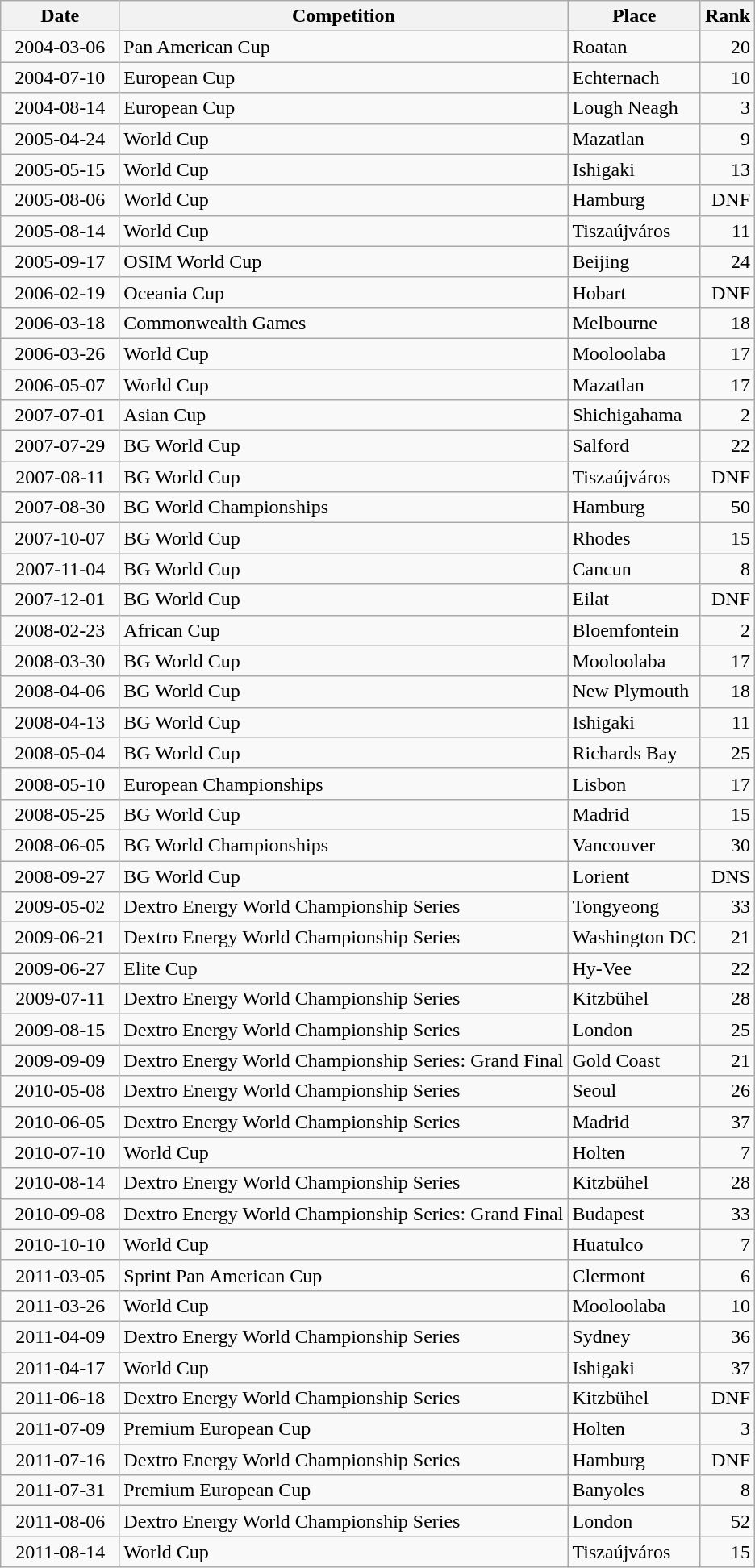<table class="wikitable sortable">
<tr>
<th>Date</th>
<th>Competition</th>
<th>Place</th>
<th>Rank</th>
</tr>
<tr>
<td style="text-align:right">  2004-03-06  </td>
<td>Pan American Cup</td>
<td>Roatan</td>
<td style="text-align:right">20</td>
</tr>
<tr>
<td style="text-align:right">  2004-07-10  </td>
<td>European Cup</td>
<td>Echternach</td>
<td style="text-align:right">10</td>
</tr>
<tr>
<td style="text-align:right">  2004-08-14  </td>
<td>European Cup</td>
<td>Lough Neagh</td>
<td style="text-align:right">3</td>
</tr>
<tr>
<td style="text-align:right">  2005-04-24  </td>
<td>World Cup</td>
<td>Mazatlan</td>
<td style="text-align:right">9</td>
</tr>
<tr>
<td style="text-align:right">  2005-05-15  </td>
<td>World Cup</td>
<td>Ishigaki</td>
<td style="text-align:right">13</td>
</tr>
<tr>
<td style="text-align:right">  2005-08-06  </td>
<td>World Cup</td>
<td>Hamburg</td>
<td style="text-align:right">DNF</td>
</tr>
<tr>
<td style="text-align:right">  2005-08-14  </td>
<td>World Cup</td>
<td>Tiszaújváros</td>
<td style="text-align:right">11</td>
</tr>
<tr>
<td style="text-align:right">  2005-09-17  </td>
<td>OSIM World Cup</td>
<td>Beijing</td>
<td style="text-align:right">24</td>
</tr>
<tr>
<td style="text-align:right">  2006-02-19  </td>
<td>Oceania Cup</td>
<td>Hobart</td>
<td style="text-align:right">DNF</td>
</tr>
<tr>
<td style="text-align:right">  2006-03-18  </td>
<td>Commonwealth Games</td>
<td>Melbourne</td>
<td style="text-align:right">18</td>
</tr>
<tr>
<td style="text-align:right">  2006-03-26  </td>
<td>World Cup</td>
<td>Mooloolaba</td>
<td style="text-align:right">17</td>
</tr>
<tr>
<td style="text-align:right">  2006-05-07  </td>
<td>World Cup</td>
<td>Mazatlan</td>
<td style="text-align:right">17</td>
</tr>
<tr>
<td style="text-align:right">  2007-07-01  </td>
<td>Asian Cup</td>
<td>Shichigahama</td>
<td style="text-align:right">2</td>
</tr>
<tr>
<td style="text-align:right">  2007-07-29  </td>
<td>BG World Cup</td>
<td>Salford</td>
<td style="text-align:right">22</td>
</tr>
<tr>
<td style="text-align:right">  2007-08-11  </td>
<td>BG World Cup</td>
<td>Tiszaújváros</td>
<td style="text-align:right">DNF</td>
</tr>
<tr>
<td style="text-align:right">  2007-08-30  </td>
<td>BG World Championships</td>
<td>Hamburg</td>
<td style="text-align:right">50</td>
</tr>
<tr>
<td style="text-align:right">  2007-10-07  </td>
<td>BG World Cup</td>
<td>Rhodes</td>
<td style="text-align:right">15</td>
</tr>
<tr>
<td style="text-align:right">  2007-11-04  </td>
<td>BG World Cup</td>
<td>Cancun</td>
<td style="text-align:right">8</td>
</tr>
<tr>
<td style="text-align:right">  2007-12-01  </td>
<td>BG World Cup</td>
<td>Eilat</td>
<td style="text-align:right">DNF</td>
</tr>
<tr>
<td style="text-align:right">  2008-02-23  </td>
<td>African Cup</td>
<td>Bloemfontein</td>
<td style="text-align:right">2</td>
</tr>
<tr>
<td style="text-align:right">  2008-03-30  </td>
<td>BG World Cup</td>
<td>Mooloolaba</td>
<td style="text-align:right">17</td>
</tr>
<tr>
<td style="text-align:right">  2008-04-06  </td>
<td>BG World Cup</td>
<td>New Plymouth</td>
<td style="text-align:right">18</td>
</tr>
<tr>
<td style="text-align:right">  2008-04-13  </td>
<td>BG World Cup</td>
<td>Ishigaki</td>
<td style="text-align:right">11</td>
</tr>
<tr>
<td style="text-align:right">  2008-05-04  </td>
<td>BG World Cup</td>
<td>Richards Bay</td>
<td style="text-align:right">25</td>
</tr>
<tr>
<td style="text-align:right">  2008-05-10  </td>
<td>European Championships</td>
<td>Lisbon</td>
<td style="text-align:right">17</td>
</tr>
<tr>
<td style="text-align:right">  2008-05-25  </td>
<td>BG World Cup</td>
<td>Madrid</td>
<td style="text-align:right">15</td>
</tr>
<tr>
<td style="text-align:right">  2008-06-05  </td>
<td>BG World Championships</td>
<td>Vancouver</td>
<td style="text-align:right">30</td>
</tr>
<tr>
<td style="text-align:right">  2008-09-27  </td>
<td>BG World Cup</td>
<td>Lorient</td>
<td style="text-align:right">DNS</td>
</tr>
<tr>
<td style="text-align:right">  2009-05-02  </td>
<td>Dextro Energy World Championship Series</td>
<td>Tongyeong</td>
<td style="text-align:right">33</td>
</tr>
<tr>
<td style="text-align:right">  2009-06-21  </td>
<td>Dextro Energy World Championship Series</td>
<td>Washington DC</td>
<td style="text-align:right">21</td>
</tr>
<tr>
<td style="text-align:right">  2009-06-27  </td>
<td>Elite Cup</td>
<td>Hy-Vee</td>
<td style="text-align:right">22</td>
</tr>
<tr>
<td style="text-align:right">  2009-07-11  </td>
<td>Dextro Energy World Championship Series</td>
<td>Kitzbühel</td>
<td style="text-align:right">28</td>
</tr>
<tr>
<td style="text-align:right">  2009-08-15  </td>
<td>Dextro Energy World Championship Series</td>
<td>London</td>
<td style="text-align:right">25</td>
</tr>
<tr>
<td style="text-align:right">  2009-09-09  </td>
<td>Dextro Energy World Championship Series: Grand Final</td>
<td>Gold Coast</td>
<td style="text-align:right">21</td>
</tr>
<tr>
<td style="text-align:right">  2010-05-08  </td>
<td>Dextro Energy World Championship Series</td>
<td>Seoul</td>
<td style="text-align:right">26</td>
</tr>
<tr>
<td style="text-align:right">  2010-06-05  </td>
<td>Dextro Energy World Championship Series</td>
<td>Madrid</td>
<td style="text-align:right">37</td>
</tr>
<tr>
<td style="text-align:right">  2010-07-10  </td>
<td>World Cup</td>
<td>Holten</td>
<td style="text-align:right">7</td>
</tr>
<tr>
<td style="text-align:right">  2010-08-14  </td>
<td>Dextro Energy World Championship Series</td>
<td>Kitzbühel</td>
<td style="text-align:right">28</td>
</tr>
<tr>
<td style="text-align:right">  2010-09-08  </td>
<td>Dextro Energy World Championship Series: Grand Final</td>
<td>Budapest</td>
<td style="text-align:right">33</td>
</tr>
<tr>
<td style="text-align:right">  2010-10-10  </td>
<td>World Cup</td>
<td>Huatulco</td>
<td style="text-align:right">7</td>
</tr>
<tr>
<td style="text-align:right">  2011-03-05  </td>
<td>Sprint Pan American Cup</td>
<td>Clermont</td>
<td style="text-align:right">6</td>
</tr>
<tr>
<td style="text-align:right">  2011-03-26  </td>
<td>World Cup</td>
<td>Mooloolaba</td>
<td style="text-align:right">10</td>
</tr>
<tr>
<td style="text-align:right">  2011-04-09  </td>
<td>Dextro Energy World Championship Series</td>
<td>Sydney</td>
<td style="text-align:right">36</td>
</tr>
<tr>
<td style="text-align:right">  2011-04-17  </td>
<td>World Cup</td>
<td>Ishigaki</td>
<td style="text-align:right">37</td>
</tr>
<tr>
<td style="text-align:right">  2011-06-18  </td>
<td>Dextro Energy World Championship Series</td>
<td>Kitzbühel</td>
<td style="text-align:right">DNF</td>
</tr>
<tr>
<td style="text-align:right">  2011-07-09  </td>
<td>Premium European Cup</td>
<td>Holten</td>
<td style="text-align:right">3</td>
</tr>
<tr>
<td style="text-align:right">  2011-07-16  </td>
<td>Dextro Energy World Championship Series</td>
<td>Hamburg</td>
<td style="text-align:right">DNF</td>
</tr>
<tr>
<td style="text-align:right">  2011-07-31  </td>
<td>Premium European Cup</td>
<td>Banyoles</td>
<td style="text-align:right">8</td>
</tr>
<tr>
<td style="text-align:right">  2011-08-06  </td>
<td>Dextro Energy World Championship Series</td>
<td>London</td>
<td style="text-align:right">52</td>
</tr>
<tr>
<td style="text-align:right">  2011-08-14  </td>
<td>World Cup</td>
<td>Tiszaújváros</td>
<td style="text-align:right">15</td>
</tr>
</table>
